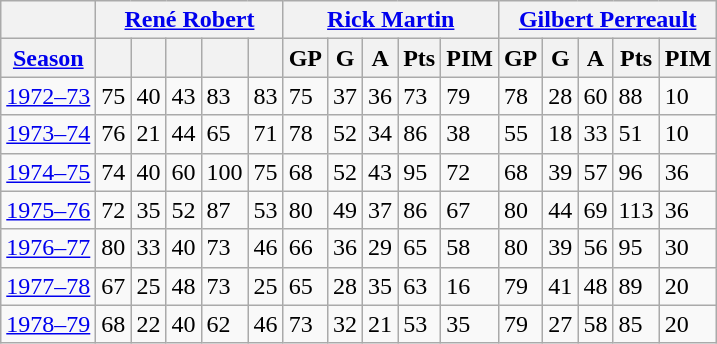<table class="wikitable">
<tr>
<th scope="col"> </th>
<th scope="colgroup" colspan="5"><a href='#'>René Robert</a></th>
<th scope="colgroup" colspan="5"><a href='#'>Rick Martin</a></th>
<th scope="colgroup" colspan="5"><a href='#'>Gilbert Perreault</a></th>
</tr>
<tr>
<th scope="col"><a href='#'>Season</a></th>
<th scope="col"></th>
<th scope="col"></th>
<th scope="col"></th>
<th scope="col"></th>
<th scope="col"></th>
<th scope="col">GP</th>
<th scope="col">G</th>
<th scope="col">A</th>
<th scope="col">Pts</th>
<th scope="col">PIM</th>
<th scope="col">GP</th>
<th scope="col">G</th>
<th scope="col">A</th>
<th scope="col">Pts</th>
<th scope="col">PIM</th>
</tr>
<tr>
<td scope="row"><a href='#'>1972–73</a></td>
<td>75</td>
<td>40</td>
<td>43</td>
<td>83</td>
<td>83</td>
<td>75</td>
<td>37</td>
<td>36</td>
<td>73</td>
<td>79</td>
<td>78</td>
<td>28</td>
<td>60</td>
<td>88</td>
<td>10</td>
</tr>
<tr>
<td scope="row"><a href='#'>1973–74</a></td>
<td>76</td>
<td>21</td>
<td>44</td>
<td>65</td>
<td>71</td>
<td>78</td>
<td>52</td>
<td>34</td>
<td>86</td>
<td>38</td>
<td>55</td>
<td>18</td>
<td>33</td>
<td>51</td>
<td>10</td>
</tr>
<tr>
<td scope="row"><a href='#'>1974–75</a></td>
<td>74</td>
<td>40</td>
<td>60</td>
<td>100</td>
<td>75</td>
<td>68</td>
<td>52</td>
<td>43</td>
<td>95</td>
<td>72</td>
<td>68</td>
<td>39</td>
<td>57</td>
<td>96</td>
<td>36</td>
</tr>
<tr>
<td scope="row"><a href='#'>1975–76</a></td>
<td>72</td>
<td>35</td>
<td>52</td>
<td>87</td>
<td>53</td>
<td>80</td>
<td>49</td>
<td>37</td>
<td>86</td>
<td>67</td>
<td>80</td>
<td>44</td>
<td>69</td>
<td>113</td>
<td>36</td>
</tr>
<tr>
<td scope="row"><a href='#'>1976–77</a></td>
<td>80</td>
<td>33</td>
<td>40</td>
<td>73</td>
<td>46</td>
<td>66</td>
<td>36</td>
<td>29</td>
<td>65</td>
<td>58</td>
<td>80</td>
<td>39</td>
<td>56</td>
<td>95</td>
<td>30</td>
</tr>
<tr>
<td scope="row"><a href='#'>1977–78</a></td>
<td>67</td>
<td>25</td>
<td>48</td>
<td>73</td>
<td>25</td>
<td>65</td>
<td>28</td>
<td>35</td>
<td>63</td>
<td>16</td>
<td>79</td>
<td>41</td>
<td>48</td>
<td>89</td>
<td>20</td>
</tr>
<tr>
<td scope="row"><a href='#'>1978–79</a></td>
<td>68</td>
<td>22</td>
<td>40</td>
<td>62</td>
<td>46</td>
<td>73</td>
<td>32</td>
<td>21</td>
<td>53</td>
<td>35</td>
<td>79</td>
<td>27</td>
<td>58</td>
<td>85</td>
<td>20</td>
</tr>
</table>
